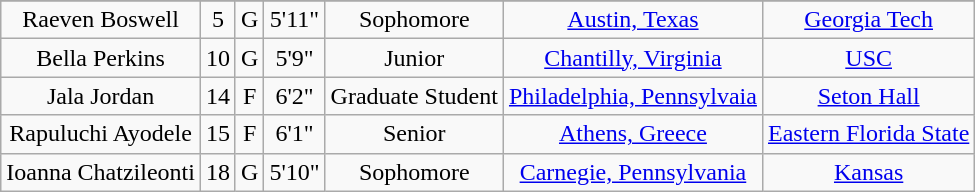<table class="wikitable sortable" border="1" style="text-align: center;">
<tr align=center>
</tr>
<tr>
<td>Raeven Boswell</td>
<td>5</td>
<td>G</td>
<td>5'11"</td>
<td>Sophomore</td>
<td><a href='#'>Austin, Texas</a></td>
<td><a href='#'>Georgia Tech</a></td>
</tr>
<tr>
<td>Bella Perkins</td>
<td>10</td>
<td>G</td>
<td>5'9"</td>
<td>Junior</td>
<td><a href='#'>Chantilly, Virginia</a></td>
<td><a href='#'>USC</a></td>
</tr>
<tr>
<td>Jala Jordan</td>
<td>14</td>
<td>F</td>
<td>6'2"</td>
<td>Graduate Student</td>
<td><a href='#'>Philadelphia, Pennsylvaia</a></td>
<td><a href='#'>Seton Hall</a></td>
</tr>
<tr>
<td>Rapuluchi Ayodele</td>
<td>15</td>
<td>F</td>
<td>6'1"</td>
<td>Senior</td>
<td><a href='#'>Athens, Greece</a></td>
<td><a href='#'>Eastern Florida State</a></td>
</tr>
<tr>
<td>Ioanna Chatzileonti</td>
<td>18</td>
<td>G</td>
<td>5'10"</td>
<td>Sophomore</td>
<td><a href='#'>Carnegie, Pennsylvania</a></td>
<td><a href='#'>Kansas</a></td>
</tr>
</table>
